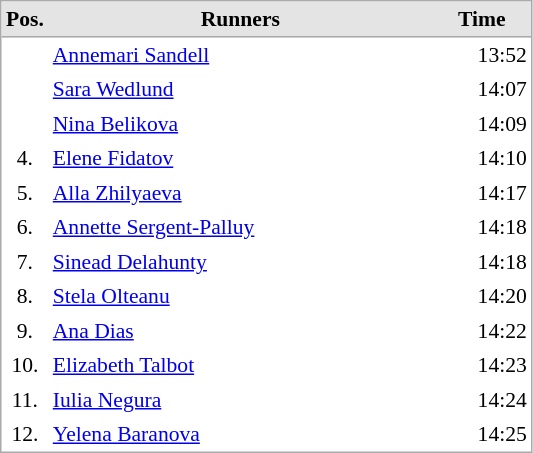<table cellspacing="0" cellpadding="3" style="border:1px solid #AAAAAA;font-size:90%">
<tr bgcolor="#E4E4E4">
<th style="border-bottom:1px solid #AAAAAA" width=10>Pos.</th>
<th style="border-bottom:1px solid #AAAAAA" width=250>Runners</th>
<th style="border-bottom:1px solid #AAAAAA" width=60>Time</th>
</tr>
<tr align="center">
<td align="center"></td>
<td align="left"> <a href='#'>Annemari Sandell</a></td>
<td align="right">13:52</td>
</tr>
<tr align="center">
<td align="center"></td>
<td align="left"> <a href='#'>Sara Wedlund</a></td>
<td align="right">14:07</td>
</tr>
<tr align="center">
<td align="center"></td>
<td align="left"> <a href='#'>Nina Belikova</a></td>
<td align="right">14:09</td>
</tr>
<tr align="center">
<td align="center">4.</td>
<td align="left"> <a href='#'>Elene Fidatov</a></td>
<td align="right">14:10</td>
</tr>
<tr align="center">
<td align="center">5.</td>
<td align="left"> <a href='#'>Alla Zhilyaeva</a></td>
<td align="right">14:17</td>
</tr>
<tr align="center">
<td align="center">6.</td>
<td align="left"> <a href='#'>Annette Sergent-Palluy</a></td>
<td align="right">14:18</td>
</tr>
<tr align="center">
<td align="center">7.</td>
<td align="left"> <a href='#'>Sinead Delahunty</a></td>
<td align="right">14:18</td>
</tr>
<tr align="center">
<td align="center">8.</td>
<td align="left"> <a href='#'>Stela Olteanu</a></td>
<td align="right">14:20</td>
</tr>
<tr align="center">
<td align="center">9.</td>
<td align="left"> <a href='#'>Ana Dias</a></td>
<td align="right">14:22</td>
</tr>
<tr align="center">
<td align="center">10.</td>
<td align="left"> <a href='#'>Elizabeth Talbot</a></td>
<td align="right">14:23</td>
</tr>
<tr align="center">
<td align="center">11.</td>
<td align="left"> <a href='#'>Iulia Negura</a></td>
<td align="right">14:24</td>
</tr>
<tr align="center">
<td align="center">12.</td>
<td align="left"> <a href='#'>Yelena Baranova</a></td>
<td align="right">14:25</td>
</tr>
</table>
